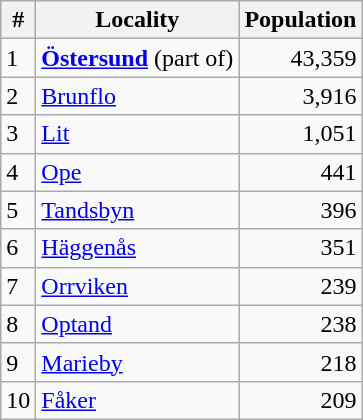<table class="wikitable">
<tr>
<th>#</th>
<th>Locality</th>
<th>Population</th>
</tr>
<tr>
<td>1</td>
<td><strong><a href='#'>Östersund</a></strong> (part of)</td>
<td align="right">43,359</td>
</tr>
<tr>
<td>2</td>
<td><a href='#'>Brunflo</a></td>
<td align="right">3,916</td>
</tr>
<tr>
<td>3</td>
<td><a href='#'>Lit</a></td>
<td align="right">1,051</td>
</tr>
<tr>
<td>4</td>
<td><a href='#'>Ope</a></td>
<td align="right">441</td>
</tr>
<tr>
<td>5</td>
<td><a href='#'>Tandsbyn</a></td>
<td align="right">396</td>
</tr>
<tr>
<td>6</td>
<td><a href='#'>Häggenås</a></td>
<td align="right">351</td>
</tr>
<tr>
<td>7</td>
<td><a href='#'>Orrviken</a></td>
<td align="right">239</td>
</tr>
<tr>
<td>8</td>
<td><a href='#'>Optand</a></td>
<td align="right">238</td>
</tr>
<tr>
<td>9</td>
<td><a href='#'>Marieby</a></td>
<td align="right">218</td>
</tr>
<tr>
<td>10</td>
<td><a href='#'>Fåker</a></td>
<td align="right">209</td>
</tr>
</table>
